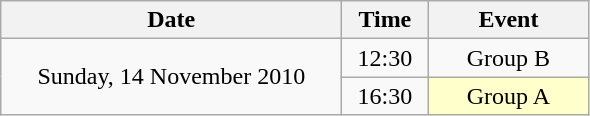<table class = "wikitable" style="text-align:center;">
<tr>
<th width=220>Date</th>
<th width=50>Time</th>
<th width=100>Event</th>
</tr>
<tr>
<td rowspan=2>Sunday, 14 November 2010</td>
<td>12:30</td>
<td>Group B</td>
</tr>
<tr>
<td>16:30</td>
<td bgcolor=ffffcc>Group A</td>
</tr>
</table>
